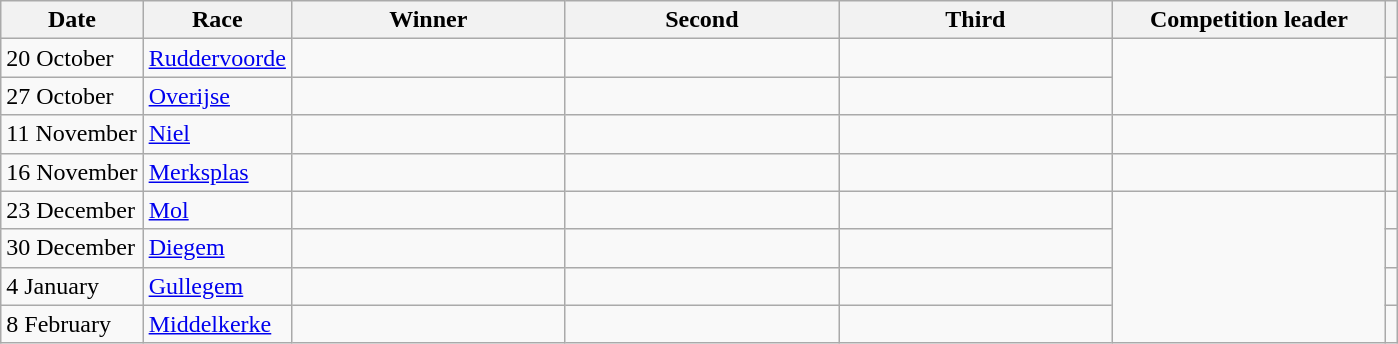<table class="wikitable" style="font-size: 100%; white-space: nowrap;">
<tr>
<th>Date</th>
<th>Race</th>
<th width="175">Winner</th>
<th width="175">Second</th>
<th width="175">Third</th>
<th width="175">Competition leader</th>
<th></th>
</tr>
<tr>
<td>20 October</td>
<td><a href='#'>Ruddervoorde</a></td>
<td></td>
<td></td>
<td></td>
<td rowspan="2"></td>
<td></td>
</tr>
<tr>
<td>27 October</td>
<td><a href='#'>Overijse</a></td>
<td></td>
<td></td>
<td></td>
<td></td>
</tr>
<tr>
<td>11 November</td>
<td><a href='#'>Niel</a></td>
<td></td>
<td></td>
<td></td>
<td></td>
<td></td>
</tr>
<tr>
<td>16 November</td>
<td><a href='#'>Merksplas</a></td>
<td></td>
<td></td>
<td></td>
<td></td>
<td></td>
</tr>
<tr>
<td>23 December</td>
<td><a href='#'>Mol</a></td>
<td></td>
<td></td>
<td></td>
<td rowspan="4"></td>
<td></td>
</tr>
<tr>
<td>30 December</td>
<td><a href='#'>Diegem</a></td>
<td></td>
<td></td>
<td></td>
<td></td>
</tr>
<tr>
<td>4 January</td>
<td><a href='#'>Gullegem</a></td>
<td></td>
<td></td>
<td></td>
<td></td>
</tr>
<tr>
<td>8 February</td>
<td><a href='#'>Middelkerke</a></td>
<td></td>
<td></td>
<td></td>
<td></td>
</tr>
</table>
